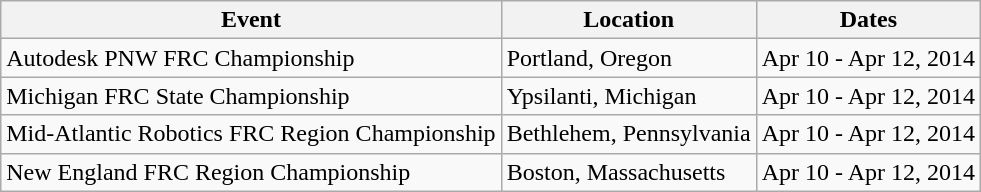<table class="wikitable">
<tr>
<th>Event</th>
<th>Location</th>
<th>Dates</th>
</tr>
<tr>
<td>Autodesk PNW FRC Championship</td>
<td>Portland, Oregon</td>
<td>Apr 10 - Apr 12, 2014</td>
</tr>
<tr>
<td>Michigan FRC State Championship</td>
<td>Ypsilanti, Michigan</td>
<td>Apr 10 - Apr 12, 2014</td>
</tr>
<tr>
<td>Mid-Atlantic Robotics FRC Region Championship</td>
<td>Bethlehem, Pennsylvania</td>
<td>Apr 10 - Apr 12, 2014</td>
</tr>
<tr>
<td>New England FRC Region Championship</td>
<td>Boston, Massachusetts</td>
<td>Apr 10 - Apr 12, 2014</td>
</tr>
</table>
